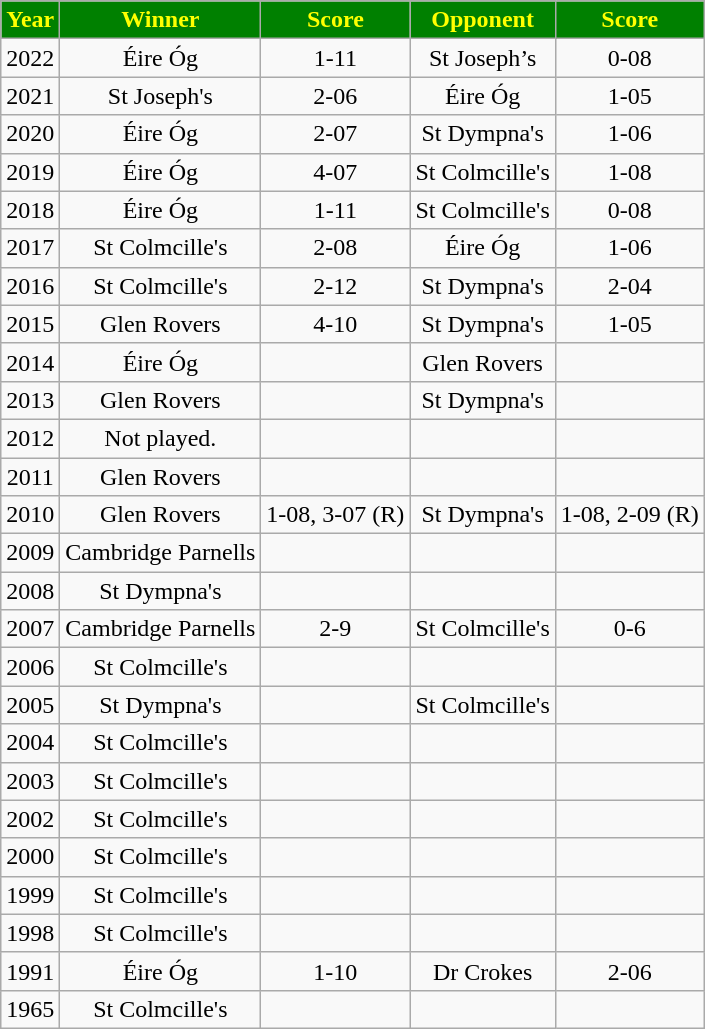<table class="wikitable" style="text-align:center;">
<tr>
<th style="background:green;color:yellow">Year</th>
<th style="background:green;color:yellow">Winner</th>
<th style="background:green;color:yellow">Score</th>
<th style="background:green;color:yellow">Opponent</th>
<th style="background:green;color:yellow">Score</th>
</tr>
<tr>
<td>2022</td>
<td>Éire Óg</td>
<td>1-11</td>
<td>St Joseph’s</td>
<td>0-08</td>
</tr>
<tr>
<td>2021</td>
<td>St Joseph's</td>
<td>2-06</td>
<td>Éire Óg</td>
<td>1-05</td>
</tr>
<tr>
<td>2020</td>
<td>Éire Óg</td>
<td>2-07</td>
<td>St Dympna's</td>
<td>1-06</td>
</tr>
<tr>
<td>2019</td>
<td>Éire Óg</td>
<td>4-07</td>
<td>St Colmcille's</td>
<td>1-08</td>
</tr>
<tr>
<td>2018</td>
<td>Éire Óg</td>
<td>1-11</td>
<td>St Colmcille's</td>
<td>0-08</td>
</tr>
<tr>
<td>2017</td>
<td>St Colmcille's</td>
<td>2-08</td>
<td>Éire Óg</td>
<td>1-06</td>
</tr>
<tr>
<td>2016</td>
<td>St Colmcille's</td>
<td>2-12</td>
<td>St Dympna's</td>
<td>2-04</td>
</tr>
<tr>
<td>2015</td>
<td>Glen Rovers</td>
<td>4-10</td>
<td>St Dympna's</td>
<td>1-05</td>
</tr>
<tr>
<td>2014</td>
<td>Éire Óg</td>
<td></td>
<td>Glen Rovers</td>
<td></td>
</tr>
<tr>
<td>2013</td>
<td>Glen Rovers</td>
<td></td>
<td>St Dympna's</td>
<td></td>
</tr>
<tr>
<td>2012</td>
<td>Not played.</td>
<td></td>
<td></td>
<td></td>
</tr>
<tr>
<td>2011</td>
<td>Glen Rovers</td>
<td></td>
<td></td>
<td></td>
</tr>
<tr>
<td>2010</td>
<td>Glen Rovers</td>
<td>1-08, 3-07 (R)</td>
<td>St Dympna's</td>
<td>1-08, 2-09 (R)</td>
</tr>
<tr>
<td>2009</td>
<td>Cambridge Parnells</td>
<td></td>
<td></td>
<td></td>
</tr>
<tr>
<td>2008</td>
<td>St Dympna's</td>
<td></td>
<td></td>
<td></td>
</tr>
<tr>
<td>2007</td>
<td>Cambridge Parnells</td>
<td>2-9</td>
<td>St Colmcille's</td>
<td>0-6</td>
</tr>
<tr>
<td>2006</td>
<td>St Colmcille's</td>
<td></td>
<td></td>
<td></td>
</tr>
<tr>
<td>2005</td>
<td>St Dympna's</td>
<td></td>
<td>St Colmcille's</td>
<td></td>
</tr>
<tr>
<td>2004</td>
<td>St Colmcille's</td>
<td></td>
<td></td>
<td></td>
</tr>
<tr>
<td>2003</td>
<td>St Colmcille's</td>
<td></td>
<td></td>
<td></td>
</tr>
<tr>
<td>2002</td>
<td>St Colmcille's</td>
<td></td>
<td></td>
<td></td>
</tr>
<tr>
<td>2000</td>
<td>St Colmcille's</td>
<td></td>
<td></td>
<td></td>
</tr>
<tr>
<td>1999</td>
<td>St Colmcille's</td>
<td></td>
<td></td>
<td></td>
</tr>
<tr>
<td>1998</td>
<td>St Colmcille's</td>
<td></td>
<td></td>
<td></td>
</tr>
<tr>
<td>1991</td>
<td>Éire Óg</td>
<td>1-10</td>
<td>Dr Crokes</td>
<td>2-06</td>
</tr>
<tr>
<td>1965</td>
<td>St Colmcille's</td>
<td></td>
<td></td>
<td></td>
</tr>
</table>
